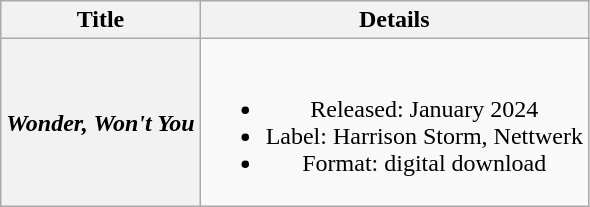<table class="wikitable plainrowheaders" style="text-align:center;" border="1">
<tr>
<th>Title</th>
<th>Details</th>
</tr>
<tr>
<th scope="row"><em>Wonder, Won't You</em></th>
<td><br><ul><li>Released: January 2024</li><li>Label: Harrison Storm, Nettwerk</li><li>Format: digital download</li></ul></td>
</tr>
</table>
